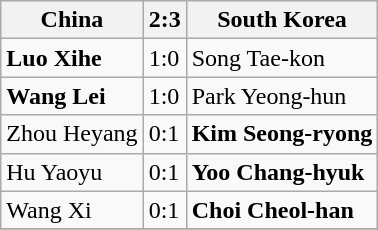<table class="wikitable">
<tr>
<th><strong>China</strong> </th>
<th>2:3</th>
<th>South Korea </th>
</tr>
<tr>
<td><strong>Luo Xihe</strong></td>
<td>1:0</td>
<td>Song Tae-kon</td>
</tr>
<tr>
<td><strong>Wang Lei</strong></td>
<td>1:0</td>
<td>Park Yeong-hun</td>
</tr>
<tr>
<td>Zhou Heyang</td>
<td>0:1</td>
<td><strong>Kim Seong-ryong</strong></td>
</tr>
<tr>
<td>Hu Yaoyu</td>
<td>0:1</td>
<td><strong>Yoo Chang-hyuk</strong></td>
</tr>
<tr>
<td>Wang Xi</td>
<td>0:1</td>
<td><strong>Choi Cheol-han</strong></td>
</tr>
<tr>
</tr>
</table>
